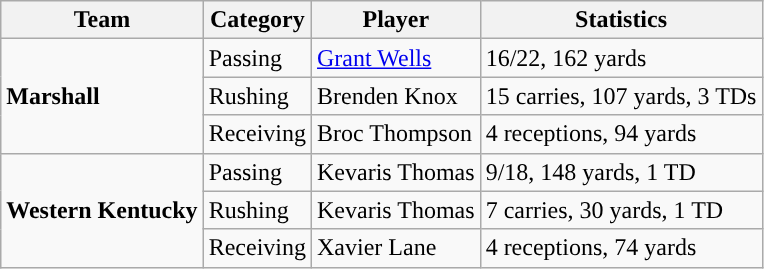<table class="wikitable" style="float: left;">
<tr>
<th>Team</th>
<th>Category</th>
<th>Player</th>
<th>Statistics</th>
</tr>
<tr>
<td rowspan=3><strong>Marshall</strong></td>
<td>Passing</td>
<td><a href='#'>Grant Wells</a></td>
<td>16/22, 162 yards</td>
</tr>
<tr>
<td>Rushing</td>
<td>Brenden Knox</td>
<td>15 carries, 107 yards, 3 TDs</td>
</tr>
<tr>
<td>Receiving</td>
<td>Broc Thompson</td>
<td>4 receptions, 94 yards</td>
</tr>
<tr>
<td rowspan=3><strong>Western Kentucky</strong></td>
<td>Passing</td>
<td>Kevaris Thomas</td>
<td>9/18, 148 yards, 1 TD</td>
</tr>
<tr>
<td>Rushing</td>
<td>Kevaris Thomas</td>
<td>7 carries, 30 yards, 1 TD</td>
</tr>
<tr>
<td>Receiving</td>
<td>Xavier Lane</td>
<td>4 receptions, 74 yards</td>
</tr>
</table>
